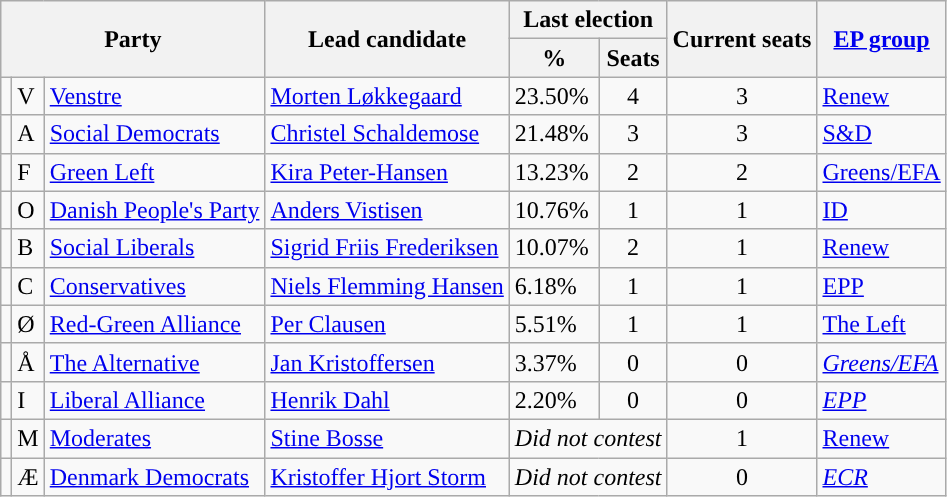<table class="wikitable">
<tr>
<th colspan="3" rowspan="2">Party</th>
<th rowspan="2">Lead candidate</th>
<th colspan="2">Last election</th>
<th rowspan="2">Current seats</th>
<th rowspan="2"><a href='#'>EP group</a></th>
</tr>
<tr>
<th>%</th>
<th>Seats</th>
</tr>
<tr>
<td></td>
<td>V</td>
<td><a href='#'>Venstre</a></td>
<td><a href='#'>Morten Løkkegaard</a></td>
<td>23.50%</td>
<td align="center">4</td>
<td align="center">3</td>
<td><a href='#'>Renew</a></td>
</tr>
<tr>
<td></td>
<td>A</td>
<td><a href='#'>Social Democrats</a></td>
<td><a href='#'>Christel Schaldemose</a></td>
<td>21.48%</td>
<td align="center">3</td>
<td align="center">3</td>
<td><a href='#'>S&D</a></td>
</tr>
<tr>
<td></td>
<td>F</td>
<td><a href='#'>Green Left</a></td>
<td><a href='#'>Kira Peter-Hansen</a></td>
<td>13.23%</td>
<td align="center">2</td>
<td align="center">2</td>
<td><a href='#'>Greens/EFA</a></td>
</tr>
<tr>
<td></td>
<td>O</td>
<td><a href='#'>Danish People's Party</a></td>
<td><a href='#'>Anders Vistisen</a></td>
<td>10.76%</td>
<td align="center">1</td>
<td align="center">1</td>
<td><a href='#'>ID</a></td>
</tr>
<tr>
<td></td>
<td>B</td>
<td><a href='#'>Social Liberals</a></td>
<td><a href='#'>Sigrid Friis Frederiksen</a></td>
<td>10.07%</td>
<td align="center">2</td>
<td align="center">1</td>
<td><a href='#'>Renew</a></td>
</tr>
<tr>
<td></td>
<td>C</td>
<td><a href='#'>Conservatives</a></td>
<td><a href='#'>Niels Flemming Hansen</a></td>
<td>6.18%</td>
<td align="center">1</td>
<td align="center">1</td>
<td><a href='#'>EPP</a></td>
</tr>
<tr>
<td></td>
<td>Ø</td>
<td><a href='#'>Red-Green Alliance</a></td>
<td><a href='#'>Per Clausen</a></td>
<td>5.51%</td>
<td align="center">1</td>
<td align="center">1</td>
<td><a href='#'>The Left</a></td>
</tr>
<tr>
<td></td>
<td>Å</td>
<td><a href='#'>The Alternative</a></td>
<td><a href='#'>Jan Kristoffersen</a></td>
<td>3.37%</td>
<td align="center">0</td>
<td align="center">0</td>
<td><a href='#'><em>Greens/EFA</em></a></td>
</tr>
<tr>
<td></td>
<td>I</td>
<td><a href='#'>Liberal Alliance</a></td>
<td><a href='#'>Henrik Dahl</a></td>
<td>2.20%</td>
<td align="center">0</td>
<td align="center">0</td>
<td><a href='#'><em>EPP</em></a></td>
</tr>
<tr>
<td></td>
<td>M</td>
<td><a href='#'>Moderates</a></td>
<td><a href='#'>Stine Bosse</a></td>
<td colspan="2"><em>Did not contest</em></td>
<td align="center">1</td>
<td><a href='#'>Renew</a></td>
</tr>
<tr>
<td></td>
<td>Æ</td>
<td><a href='#'>Denmark Democrats</a></td>
<td><a href='#'>Kristoffer Hjort Storm</a></td>
<td colspan="2"><em>Did not contest</em></td>
<td align="center">0</td>
<td><a href='#'><em>ECR</em></a></td>
</tr>
</table>
